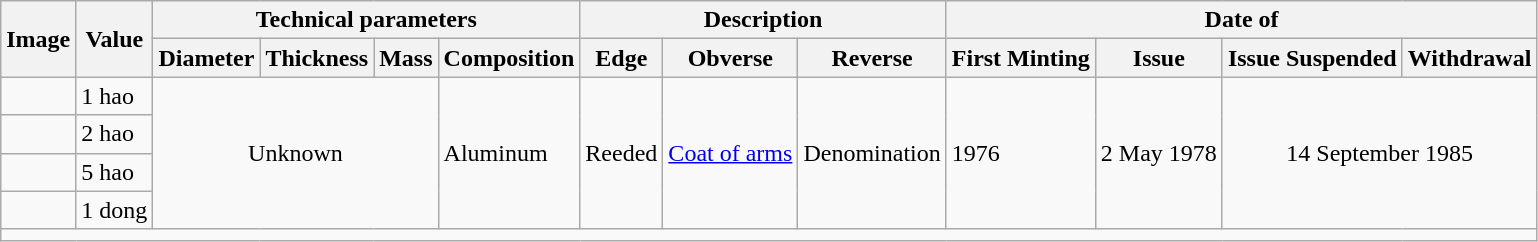<table class="wikitable">
<tr>
<th rowspan=2>Image</th>
<th rowspan=2>Value</th>
<th colspan=4>Technical parameters</th>
<th colspan=3>Description</th>
<th colspan=4>Date of</th>
</tr>
<tr>
<th>Diameter</th>
<th>Thickness</th>
<th>Mass</th>
<th>Composition</th>
<th>Edge</th>
<th>Obverse</th>
<th>Reverse</th>
<th>First Minting</th>
<th>Issue</th>
<th>Issue Suspended</th>
<th>Withdrawal</th>
</tr>
<tr>
<td style="text-align:center"></td>
<td>1 hao</td>
<td colspan="3" rowspan="4" style="text-align:center;">Unknown</td>
<td rowspan=4>Aluminum</td>
<td rowspan=4>Reeded</td>
<td rowspan=4><a href='#'>Coat of arms</a></td>
<td rowspan=4>Denomination</td>
<td rowspan=4>1976</td>
<td rowspan=4>2 May 1978</td>
<td colspan="2" rowspan="4" style="text-align:center;">14 September 1985</td>
</tr>
<tr>
<td style="text-align:center"></td>
<td>2 hao</td>
</tr>
<tr>
<td style="text-align:center"></td>
<td>5 hao</td>
</tr>
<tr>
<td style="text-align:center"></td>
<td>1 dong</td>
</tr>
<tr>
<td colspan=13></td>
</tr>
</table>
